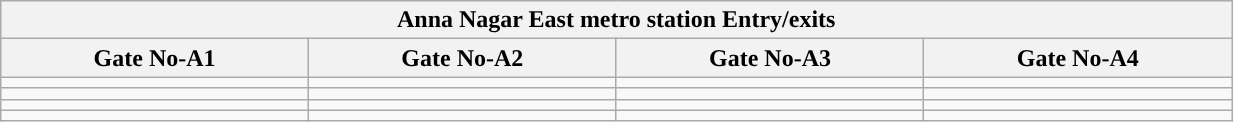<table class="wikitable" style="text-align: center;" width="65%">
<tr>
<th align="center" colspan="5" style="background:#"><span><strong>Anna Nagar East metro station Entry/exits </strong></span></th>
</tr>
<tr>
<th style="width:5%;">Gate No-A1</th>
<th style="width:5%;">Gate No-A2</th>
<th style="width:5%;">Gate No-A3</th>
<th style="width:5%;">Gate No-A4</th>
</tr>
<tr>
<td></td>
<td></td>
<td></td>
<td></td>
</tr>
<tr>
<td></td>
<td></td>
<td></td>
<td></td>
</tr>
<tr>
<td></td>
<td></td>
<td></td>
<td></td>
</tr>
<tr>
<td></td>
<td></td>
<td></td>
<td></td>
</tr>
</table>
